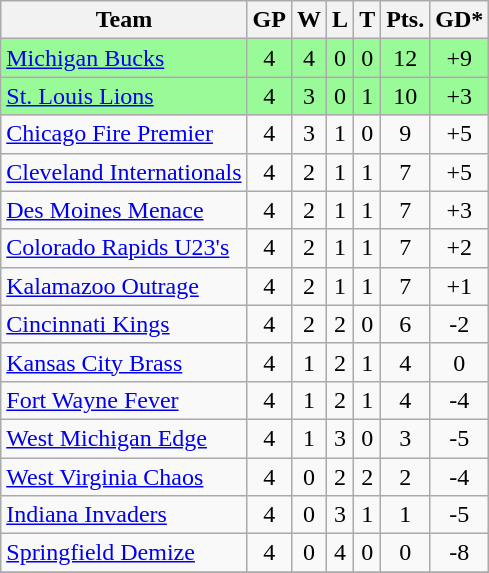<table class="wikitable">
<tr>
<th>Team</th>
<th>GP</th>
<th>W</th>
<th>L</th>
<th>T</th>
<th>Pts.</th>
<th>GD*</th>
</tr>
<tr bgcolor=#98FB98>
<td><a href='#'>Michigan Bucks</a></td>
<td align=center>4</td>
<td align=center>4</td>
<td align=center>0</td>
<td align=center>0</td>
<td align=center>12</td>
<td align=center>+9</td>
</tr>
<tr bgcolor=#98FB98>
<td><a href='#'>St. Louis Lions</a></td>
<td align=center>4</td>
<td align=center>3</td>
<td align=center>0</td>
<td align=center>1</td>
<td align=center>10</td>
<td align=center>+3</td>
</tr>
<tr>
<td><a href='#'>Chicago Fire Premier</a></td>
<td align=center>4</td>
<td align=center>3</td>
<td align=center>1</td>
<td align=center>0</td>
<td align=center>9</td>
<td align=center>+5</td>
</tr>
<tr>
<td><a href='#'>Cleveland Internationals</a></td>
<td align=center>4</td>
<td align=center>2</td>
<td align=center>1</td>
<td align=center>1</td>
<td align=center>7</td>
<td align=center>+5</td>
</tr>
<tr>
<td><a href='#'>Des Moines Menace</a></td>
<td align=center>4</td>
<td align=center>2</td>
<td align=center>1</td>
<td align=center>1</td>
<td align=center>7</td>
<td align=center>+3</td>
</tr>
<tr>
<td><a href='#'>Colorado Rapids U23's</a></td>
<td align=center>4</td>
<td align=center>2</td>
<td align=center>1</td>
<td align=center>1</td>
<td align=center>7</td>
<td align=center>+2</td>
</tr>
<tr>
<td><a href='#'>Kalamazoo Outrage</a></td>
<td align=center>4</td>
<td align=center>2</td>
<td align=center>1</td>
<td align=center>1</td>
<td align=center>7</td>
<td align=center>+1</td>
</tr>
<tr>
<td><a href='#'>Cincinnati Kings</a></td>
<td align=center>4</td>
<td align=center>2</td>
<td align=center>2</td>
<td align=center>0</td>
<td align=center>6</td>
<td align=center>-2</td>
</tr>
<tr>
<td><a href='#'>Kansas City Brass</a></td>
<td align=center>4</td>
<td align=center>1</td>
<td align=center>2</td>
<td align=center>1</td>
<td align=center>4</td>
<td align=center>0</td>
</tr>
<tr>
<td><a href='#'>Fort Wayne Fever</a></td>
<td align=center>4</td>
<td align=center>1</td>
<td align=center>2</td>
<td align=center>1</td>
<td align=center>4</td>
<td align=center>-4</td>
</tr>
<tr>
<td><a href='#'>West Michigan Edge</a></td>
<td align=center>4</td>
<td align=center>1</td>
<td align=center>3</td>
<td align=center>0</td>
<td align=center>3</td>
<td align=center>-5</td>
</tr>
<tr>
<td><a href='#'>West Virginia Chaos</a></td>
<td align=center>4</td>
<td align=center>0</td>
<td align=center>2</td>
<td align=center>2</td>
<td align=center>2</td>
<td align=center>-4</td>
</tr>
<tr>
<td><a href='#'>Indiana Invaders</a></td>
<td align=center>4</td>
<td align=center>0</td>
<td align=center>3</td>
<td align=center>1</td>
<td align=center>1</td>
<td align=center>-5</td>
</tr>
<tr>
<td><a href='#'>Springfield Demize</a></td>
<td align=center>4</td>
<td align=center>0</td>
<td align=center>4</td>
<td align=center>0</td>
<td align=center>0</td>
<td align=center>-8</td>
</tr>
<tr>
</tr>
</table>
